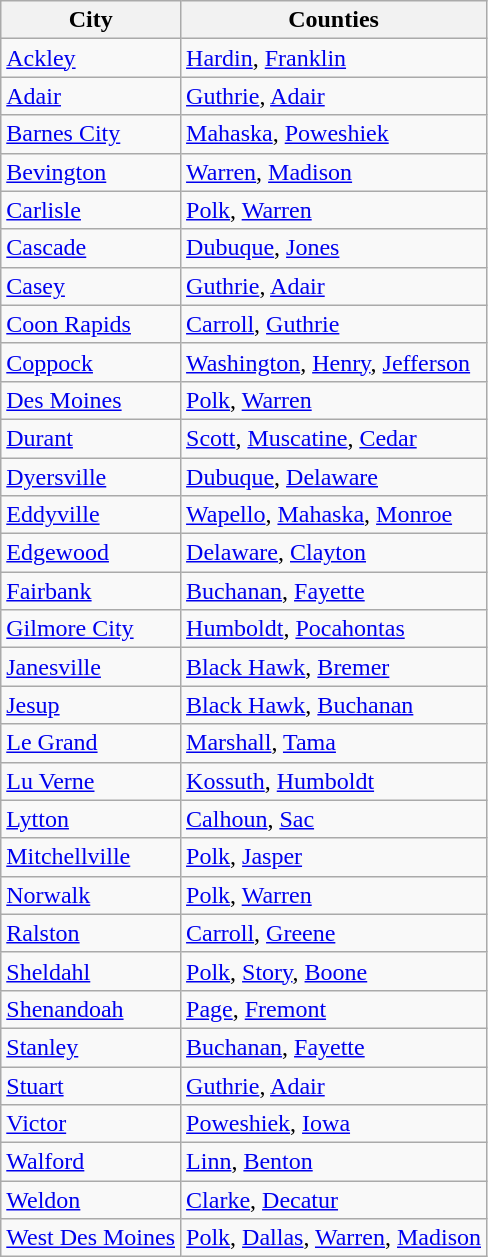<table class="wikitable sortable">
<tr>
<th>City</th>
<th>Counties</th>
</tr>
<tr>
<td><a href='#'>Ackley</a></td>
<td><a href='#'>Hardin</a>, <a href='#'>Franklin</a></td>
</tr>
<tr>
<td><a href='#'>Adair</a></td>
<td><a href='#'>Guthrie</a>, <a href='#'>Adair</a></td>
</tr>
<tr>
<td><a href='#'>Barnes City</a></td>
<td><a href='#'>Mahaska</a>, <a href='#'>Poweshiek</a></td>
</tr>
<tr>
<td><a href='#'>Bevington</a></td>
<td><a href='#'>Warren</a>, <a href='#'>Madison</a></td>
</tr>
<tr>
<td><a href='#'>Carlisle</a></td>
<td><a href='#'>Polk</a>, <a href='#'>Warren</a></td>
</tr>
<tr>
<td><a href='#'>Cascade</a></td>
<td><a href='#'>Dubuque</a>, <a href='#'>Jones</a></td>
</tr>
<tr>
<td><a href='#'>Casey</a></td>
<td><a href='#'>Guthrie</a>, <a href='#'>Adair</a></td>
</tr>
<tr>
<td><a href='#'>Coon Rapids</a></td>
<td><a href='#'>Carroll</a>, <a href='#'>Guthrie</a></td>
</tr>
<tr>
<td><a href='#'>Coppock</a></td>
<td><a href='#'>Washington</a>, <a href='#'>Henry</a>, <a href='#'>Jefferson</a></td>
</tr>
<tr>
<td><a href='#'>Des Moines</a></td>
<td><a href='#'>Polk</a>, <a href='#'>Warren</a></td>
</tr>
<tr>
<td><a href='#'>Durant</a></td>
<td><a href='#'>Scott</a>, <a href='#'>Muscatine</a>, <a href='#'>Cedar</a></td>
</tr>
<tr>
<td><a href='#'>Dyersville</a></td>
<td><a href='#'>Dubuque</a>, <a href='#'>Delaware</a></td>
</tr>
<tr>
<td><a href='#'>Eddyville</a></td>
<td><a href='#'>Wapello</a>, <a href='#'>Mahaska</a>, <a href='#'>Monroe</a></td>
</tr>
<tr>
<td><a href='#'>Edgewood</a></td>
<td><a href='#'>Delaware</a>, <a href='#'>Clayton</a></td>
</tr>
<tr>
<td><a href='#'>Fairbank</a></td>
<td><a href='#'>Buchanan</a>, <a href='#'>Fayette</a></td>
</tr>
<tr>
<td><a href='#'>Gilmore City</a></td>
<td><a href='#'>Humboldt</a>, <a href='#'>Pocahontas</a></td>
</tr>
<tr>
<td><a href='#'>Janesville</a></td>
<td><a href='#'>Black Hawk</a>, <a href='#'>Bremer</a></td>
</tr>
<tr>
<td><a href='#'>Jesup</a></td>
<td><a href='#'>Black Hawk</a>, <a href='#'>Buchanan</a></td>
</tr>
<tr>
<td><a href='#'>Le Grand</a></td>
<td><a href='#'>Marshall</a>, <a href='#'>Tama</a></td>
</tr>
<tr>
<td><a href='#'>Lu Verne</a></td>
<td><a href='#'>Kossuth</a>, <a href='#'>Humboldt</a></td>
</tr>
<tr>
<td><a href='#'>Lytton</a></td>
<td><a href='#'>Calhoun</a>, <a href='#'>Sac</a></td>
</tr>
<tr>
<td><a href='#'>Mitchellville</a></td>
<td><a href='#'>Polk</a>, <a href='#'>Jasper</a></td>
</tr>
<tr>
<td><a href='#'>Norwalk</a></td>
<td><a href='#'>Polk</a>, <a href='#'>Warren</a></td>
</tr>
<tr>
<td><a href='#'>Ralston</a></td>
<td><a href='#'>Carroll</a>, <a href='#'>Greene</a></td>
</tr>
<tr>
<td><a href='#'>Sheldahl</a></td>
<td><a href='#'>Polk</a>, <a href='#'>Story</a>, <a href='#'>Boone</a></td>
</tr>
<tr>
<td><a href='#'>Shenandoah</a></td>
<td><a href='#'>Page</a>, <a href='#'>Fremont</a></td>
</tr>
<tr>
<td><a href='#'>Stanley</a></td>
<td><a href='#'>Buchanan</a>, <a href='#'>Fayette</a></td>
</tr>
<tr>
<td><a href='#'>Stuart</a></td>
<td><a href='#'>Guthrie</a>, <a href='#'>Adair</a></td>
</tr>
<tr>
<td><a href='#'>Victor</a></td>
<td><a href='#'>Poweshiek</a>, <a href='#'>Iowa</a></td>
</tr>
<tr>
<td><a href='#'>Walford</a></td>
<td><a href='#'>Linn</a>, <a href='#'>Benton</a></td>
</tr>
<tr>
<td><a href='#'>Weldon</a></td>
<td><a href='#'>Clarke</a>, <a href='#'>Decatur</a></td>
</tr>
<tr>
<td><a href='#'>West Des Moines</a></td>
<td><a href='#'>Polk</a>, <a href='#'>Dallas</a>, <a href='#'>Warren</a>, <a href='#'>Madison</a></td>
</tr>
</table>
